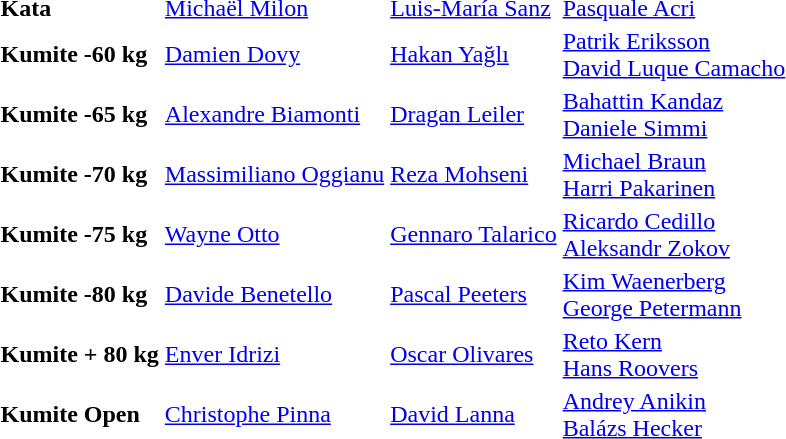<table>
<tr>
<td><strong>Kata</strong></td>
<td> <a href='#'>Michaël Milon</a></td>
<td> <a href='#'>Luis-María Sanz</a></td>
<td> <a href='#'>Pasquale Acri</a></td>
</tr>
<tr>
<td><strong>Kumite -60 kg</strong></td>
<td> <a href='#'>Damien Dovy</a></td>
<td> <a href='#'>Hakan Yağlı</a></td>
<td> <a href='#'>Patrik Eriksson</a> <br>  <a href='#'>David Luque Camacho</a></td>
</tr>
<tr>
<td><strong>Kumite -65 kg</strong></td>
<td> <a href='#'>Alexandre Biamonti</a></td>
<td> <a href='#'>Dragan Leiler</a></td>
<td> <a href='#'>Bahattin Kandaz</a> <br>  <a href='#'>Daniele Simmi</a></td>
</tr>
<tr>
<td><strong>Kumite -70 kg</strong></td>
<td> <a href='#'>Massimiliano Oggianu</a></td>
<td> <a href='#'>Reza Mohseni</a></td>
<td> <a href='#'>Michael Braun</a> <br>  <a href='#'>Harri Pakarinen</a></td>
</tr>
<tr>
<td><strong>Kumite -75 kg</strong></td>
<td> <a href='#'>Wayne Otto</a></td>
<td> <a href='#'>Gennaro Talarico</a></td>
<td> <a href='#'>Ricardo Cedillo</a> <br>  <a href='#'>Aleksandr Zokov</a></td>
</tr>
<tr>
<td><strong>Kumite -80 kg</strong></td>
<td> <a href='#'>Davide Benetello</a></td>
<td> <a href='#'>Pascal Peeters</a></td>
<td> <a href='#'>Kim Waenerberg</a> <br>  <a href='#'>George Petermann</a></td>
</tr>
<tr>
<td><strong>Kumite + 80 kg</strong></td>
<td> <a href='#'>Enver Idrizi</a></td>
<td> <a href='#'>Oscar Olivares</a></td>
<td> <a href='#'>Reto Kern</a> <br>  <a href='#'>Hans Roovers</a></td>
</tr>
<tr>
<td><strong>Kumite Open</strong></td>
<td> <a href='#'>Christophe Pinna</a></td>
<td> <a href='#'>David Lanna</a></td>
<td> <a href='#'>Andrey Anikin</a> <br>  <a href='#'>Balázs Hecker</a></td>
</tr>
<tr>
</tr>
</table>
